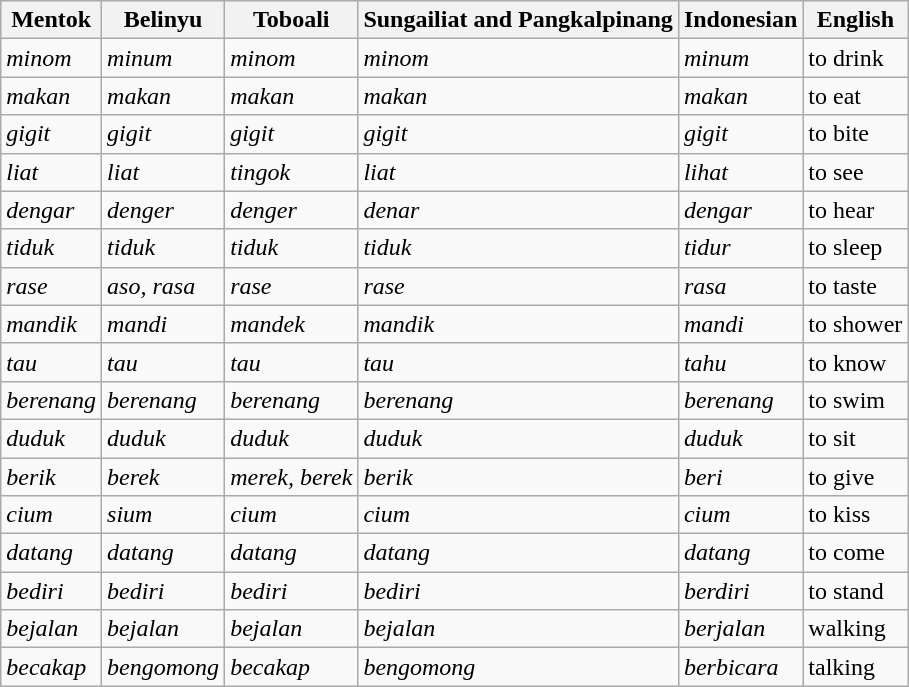<table class="wikitable">
<tr>
<th>Mentok</th>
<th>Belinyu</th>
<th>Toboali</th>
<th>Sungailiat and Pangkalpinang</th>
<th>Indonesian</th>
<th>English</th>
</tr>
<tr>
<td><em>minom</em></td>
<td><em>minum</em></td>
<td><em>minom</em></td>
<td><em>minom</em></td>
<td><em>minum</em></td>
<td>to drink</td>
</tr>
<tr>
<td><em>makan</em></td>
<td><em>makan</em></td>
<td><em>makan</em></td>
<td><em>makan</em></td>
<td><em>makan</em></td>
<td>to eat</td>
</tr>
<tr>
<td><em>gigit</em></td>
<td><em>gigit</em></td>
<td><em>gigit</em></td>
<td><em>gigit</em></td>
<td><em>gigit</em></td>
<td>to bite</td>
</tr>
<tr>
<td><em>liat</em></td>
<td><em>liat</em></td>
<td><em>tingok</em></td>
<td><em>liat</em></td>
<td><em>lihat</em></td>
<td>to see</td>
</tr>
<tr>
<td><em>dengar</em></td>
<td><em>denger</em></td>
<td><em>denger</em></td>
<td><em>denar</em></td>
<td><em>dengar</em></td>
<td>to hear</td>
</tr>
<tr>
<td><em>tiduk</em></td>
<td><em>tiduk</em></td>
<td><em>tiduk</em></td>
<td><em>tiduk</em></td>
<td><em>tidur</em></td>
<td>to sleep</td>
</tr>
<tr>
<td><em>rase</em></td>
<td><em>aso, rasa</em></td>
<td><em>rase</em></td>
<td><em>rase</em></td>
<td><em>rasa</em></td>
<td>to taste</td>
</tr>
<tr>
<td><em>mandik</em></td>
<td><em>mandi</em></td>
<td><em>mandek</em></td>
<td><em>mandik</em></td>
<td><em>mandi</em></td>
<td>to shower</td>
</tr>
<tr>
<td><em>tau</em></td>
<td><em>tau</em></td>
<td><em>tau</em></td>
<td><em>tau</em></td>
<td><em>tahu</em></td>
<td>to know</td>
</tr>
<tr>
<td><em>berenang</em></td>
<td><em>berenang</em></td>
<td><em>berenang</em></td>
<td><em>berenang</em></td>
<td><em>berenang</em></td>
<td>to swim</td>
</tr>
<tr>
<td><em>duduk</em></td>
<td><em>duduk</em></td>
<td><em>duduk</em></td>
<td><em>duduk</em></td>
<td><em>duduk</em></td>
<td>to sit</td>
</tr>
<tr>
<td><em>berik</em></td>
<td><em>berek</em></td>
<td><em>merek, berek</em></td>
<td><em>berik</em></td>
<td><em>beri</em></td>
<td>to give</td>
</tr>
<tr>
<td><em>cium</em></td>
<td><em>sium</em></td>
<td><em>cium</em></td>
<td><em>cium</em></td>
<td><em>cium</em></td>
<td>to kiss</td>
</tr>
<tr>
<td><em>datang</em></td>
<td><em>datang</em></td>
<td><em>datang</em></td>
<td><em>datang</em></td>
<td><em>datang</em></td>
<td>to come</td>
</tr>
<tr>
<td><em>bediri</em></td>
<td><em>bediri</em></td>
<td><em>bediri</em></td>
<td><em>bediri</em></td>
<td><em>berdiri</em></td>
<td>to stand</td>
</tr>
<tr>
<td><em>bejalan</em></td>
<td><em>bejalan</em></td>
<td><em>bejalan</em></td>
<td><em>bejalan</em></td>
<td><em>berjalan</em></td>
<td>walking</td>
</tr>
<tr>
<td><em>becakap</em></td>
<td><em>bengomong</em></td>
<td><em>becakap</em></td>
<td><em>bengomong</em></td>
<td><em>berbicara</em></td>
<td>talking</td>
</tr>
</table>
